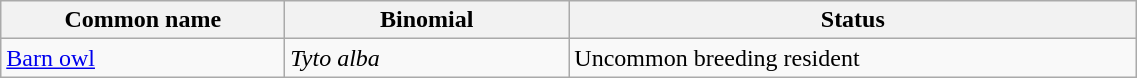<table width=60% class="wikitable">
<tr>
<th width=25%>Common name</th>
<th width=25%>Binomial</th>
<th width=50%>Status</th>
</tr>
<tr>
<td><a href='#'>Barn owl</a></td>
<td><em>Tyto alba</em></td>
<td>Uncommon breeding resident</td>
</tr>
</table>
